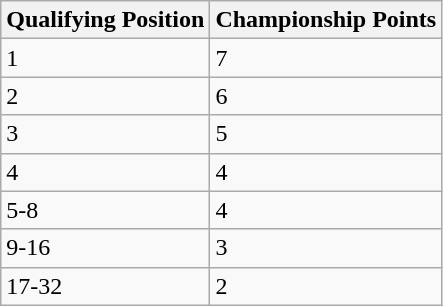<table class="wikitable">
<tr>
<th>Qualifying Position</th>
<th>Championship Points</th>
</tr>
<tr>
<td>1</td>
<td>7</td>
</tr>
<tr>
<td>2</td>
<td>6</td>
</tr>
<tr>
<td>3</td>
<td>5</td>
</tr>
<tr>
<td>4</td>
<td>4</td>
</tr>
<tr>
<td>5-8</td>
<td>4</td>
</tr>
<tr>
<td>9-16</td>
<td>3</td>
</tr>
<tr>
<td>17-32</td>
<td>2</td>
</tr>
</table>
